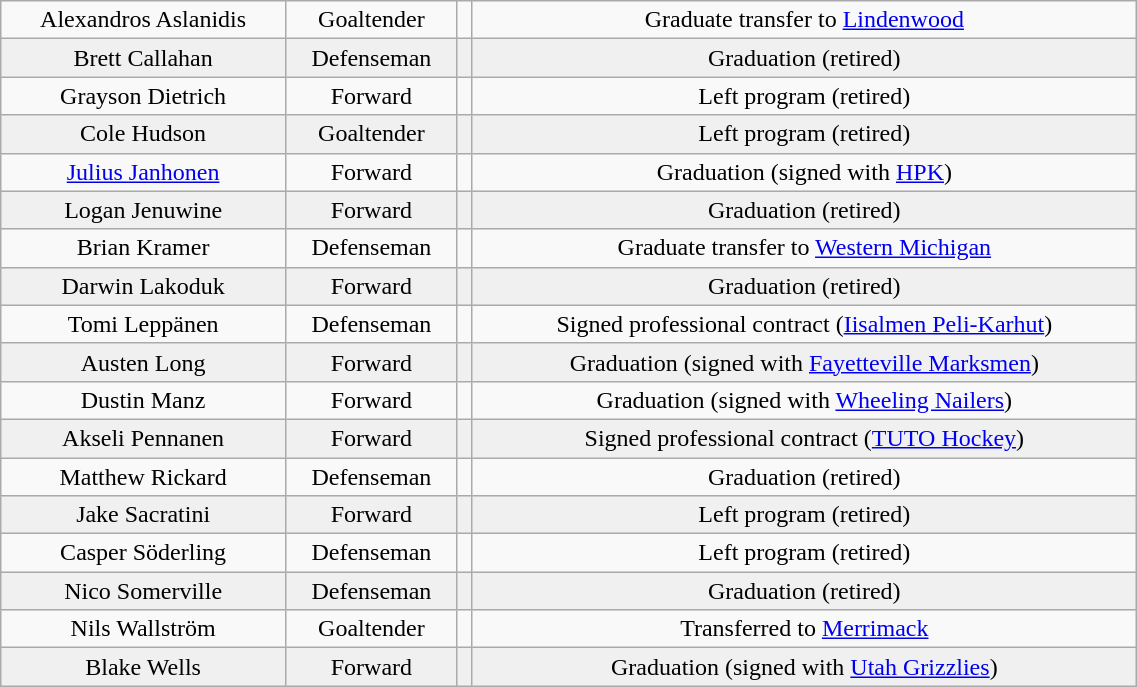<table class="wikitable" width="60%">
<tr align="center" bgcolor="">
<td>Alexandros Aslanidis</td>
<td>Goaltender</td>
<td></td>
<td>Graduate transfer to <a href='#'>Lindenwood</a></td>
</tr>
<tr align="center" bgcolor="f0f0f0">
<td>Brett Callahan</td>
<td>Defenseman</td>
<td></td>
<td>Graduation (retired)</td>
</tr>
<tr align="center" bgcolor="">
<td>Grayson Dietrich</td>
<td>Forward</td>
<td></td>
<td>Left program (retired)</td>
</tr>
<tr align="center" bgcolor="f0f0f0">
<td>Cole Hudson</td>
<td>Goaltender</td>
<td></td>
<td>Left program (retired)</td>
</tr>
<tr align="center" bgcolor="">
<td><a href='#'>Julius Janhonen</a></td>
<td>Forward</td>
<td></td>
<td>Graduation (signed with <a href='#'>HPK</a>)</td>
</tr>
<tr align="center" bgcolor="f0f0f0">
<td>Logan Jenuwine</td>
<td>Forward</td>
<td></td>
<td>Graduation (retired)</td>
</tr>
<tr align="center" bgcolor="">
<td>Brian Kramer</td>
<td>Defenseman</td>
<td></td>
<td>Graduate transfer to <a href='#'>Western Michigan</a></td>
</tr>
<tr align="center" bgcolor="f0f0f0">
<td>Darwin Lakoduk</td>
<td>Forward</td>
<td></td>
<td>Graduation (retired)</td>
</tr>
<tr align="center" bgcolor="">
<td>Tomi Leppänen</td>
<td>Defenseman</td>
<td></td>
<td>Signed professional contract (<a href='#'>Iisalmen Peli-Karhut</a>)</td>
</tr>
<tr align="center" bgcolor="f0f0f0">
<td>Austen Long</td>
<td>Forward</td>
<td></td>
<td>Graduation (signed with <a href='#'>Fayetteville Marksmen</a>)</td>
</tr>
<tr align="center" bgcolor="">
<td>Dustin Manz</td>
<td>Forward</td>
<td></td>
<td>Graduation (signed with <a href='#'>Wheeling Nailers</a>)</td>
</tr>
<tr align="center" bgcolor="f0f0f0">
<td>Akseli Pennanen</td>
<td>Forward</td>
<td></td>
<td>Signed professional contract (<a href='#'>TUTO Hockey</a>)</td>
</tr>
<tr align="center" bgcolor="">
<td>Matthew Rickard</td>
<td>Defenseman</td>
<td></td>
<td>Graduation (retired)</td>
</tr>
<tr align="center" bgcolor="f0f0f0">
<td>Jake Sacratini</td>
<td>Forward</td>
<td></td>
<td>Left program (retired)</td>
</tr>
<tr align="center" bgcolor="">
<td>Casper Söderling</td>
<td>Defenseman</td>
<td></td>
<td>Left program (retired)</td>
</tr>
<tr align="center" bgcolor="f0f0f0">
<td>Nico Somerville</td>
<td>Defenseman</td>
<td></td>
<td>Graduation (retired)</td>
</tr>
<tr align="center" bgcolor="">
<td>Nils Wallström</td>
<td>Goaltender</td>
<td></td>
<td>Transferred to <a href='#'>Merrimack</a></td>
</tr>
<tr align="center" bgcolor="f0f0f0">
<td>Blake Wells</td>
<td>Forward</td>
<td></td>
<td>Graduation (signed with <a href='#'>Utah Grizzlies</a>)</td>
</tr>
</table>
